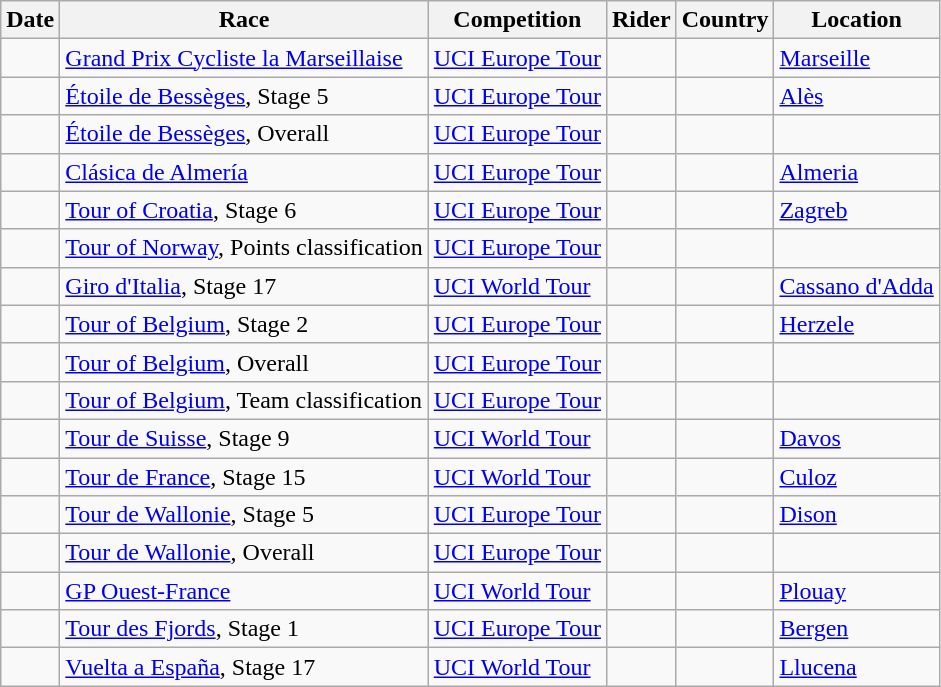<table class="wikitable sortable">
<tr>
<th>Date</th>
<th>Race</th>
<th>Competition</th>
<th>Rider</th>
<th>Country</th>
<th>Location</th>
</tr>
<tr>
<td></td>
<td><a href='#'>Grand Prix Cycliste la Marseillaise</a></td>
<td><a href='#'>UCI Europe Tour</a></td>
<td></td>
<td></td>
<td><a href='#'>Marseille</a></td>
</tr>
<tr>
<td></td>
<td><a href='#'>Étoile de Bessèges</a>, Stage 5</td>
<td><a href='#'>UCI Europe Tour</a></td>
<td></td>
<td></td>
<td><a href='#'>Alès</a></td>
</tr>
<tr>
<td></td>
<td><a href='#'>Étoile de Bessèges</a>, Overall</td>
<td><a href='#'>UCI Europe Tour</a></td>
<td></td>
<td></td>
<td></td>
</tr>
<tr>
<td></td>
<td><a href='#'>Clásica de Almería</a></td>
<td><a href='#'>UCI Europe Tour</a></td>
<td></td>
<td></td>
<td><a href='#'>Almeria</a></td>
</tr>
<tr>
<td></td>
<td><a href='#'>Tour of Croatia</a>, Stage 6</td>
<td><a href='#'>UCI Europe Tour</a></td>
<td></td>
<td></td>
<td><a href='#'>Zagreb</a></td>
</tr>
<tr>
<td></td>
<td><a href='#'>Tour of Norway</a>, Points classification</td>
<td><a href='#'>UCI Europe Tour</a></td>
<td></td>
<td></td>
<td></td>
</tr>
<tr>
<td></td>
<td><a href='#'>Giro d'Italia</a>, Stage 17</td>
<td><a href='#'>UCI World Tour</a></td>
<td></td>
<td></td>
<td><a href='#'>Cassano d'Adda</a></td>
</tr>
<tr>
<td></td>
<td><a href='#'>Tour of Belgium</a>, Stage 2</td>
<td><a href='#'>UCI Europe Tour</a></td>
<td></td>
<td></td>
<td><a href='#'>Herzele</a></td>
</tr>
<tr>
<td></td>
<td><a href='#'>Tour of Belgium</a>, Overall</td>
<td><a href='#'>UCI Europe Tour</a></td>
<td></td>
<td></td>
<td></td>
</tr>
<tr>
<td></td>
<td><a href='#'>Tour of Belgium</a>, Team classification</td>
<td><a href='#'>UCI Europe Tour</a></td>
<td style="text-align:center"></td>
<td></td>
<td></td>
</tr>
<tr>
<td></td>
<td><a href='#'>Tour de Suisse</a>, Stage 9</td>
<td><a href='#'>UCI World Tour</a></td>
<td></td>
<td></td>
<td><a href='#'>Davos</a></td>
</tr>
<tr>
<td></td>
<td><a href='#'>Tour de France</a>, Stage 15</td>
<td><a href='#'>UCI World Tour</a></td>
<td></td>
<td></td>
<td><a href='#'>Culoz</a></td>
</tr>
<tr>
<td></td>
<td><a href='#'>Tour de Wallonie</a>, Stage 5</td>
<td><a href='#'>UCI Europe Tour</a></td>
<td></td>
<td></td>
<td><a href='#'>Dison</a></td>
</tr>
<tr>
<td></td>
<td><a href='#'>Tour de Wallonie</a>, Overall</td>
<td><a href='#'>UCI Europe Tour</a></td>
<td></td>
<td></td>
<td></td>
</tr>
<tr>
<td></td>
<td><a href='#'>GP Ouest-France</a></td>
<td><a href='#'>UCI World Tour</a></td>
<td></td>
<td></td>
<td><a href='#'>Plouay</a></td>
</tr>
<tr>
<td></td>
<td><a href='#'>Tour des Fjords</a>, Stage 1</td>
<td><a href='#'>UCI Europe Tour</a></td>
<td></td>
<td></td>
<td><a href='#'>Bergen</a></td>
</tr>
<tr>
<td></td>
<td><a href='#'>Vuelta a España</a>, Stage 17</td>
<td><a href='#'>UCI World Tour</a></td>
<td></td>
<td></td>
<td><a href='#'>Llucena</a></td>
</tr>
</table>
